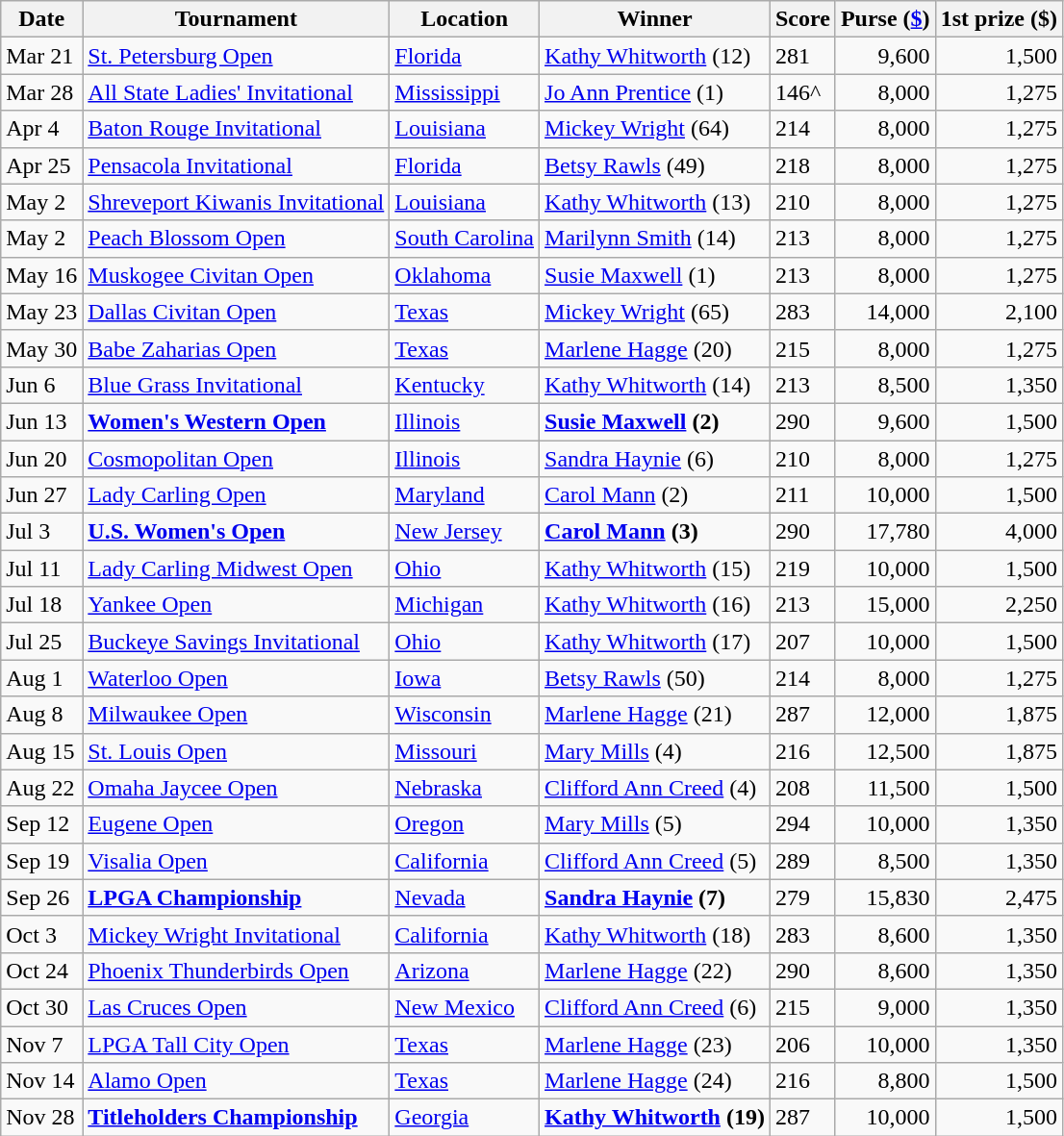<table class="wikitable sortable">
<tr>
<th>Date</th>
<th>Tournament</th>
<th>Location</th>
<th>Winner</th>
<th>Score</th>
<th>Purse (<a href='#'>$</a>)</th>
<th>1st prize ($)</th>
</tr>
<tr>
<td>Mar 21</td>
<td><a href='#'>St. Petersburg Open</a></td>
<td><a href='#'>Florida</a></td>
<td> <a href='#'>Kathy Whitworth</a> (12)</td>
<td>281</td>
<td align=right>9,600</td>
<td align=right>1,500</td>
</tr>
<tr>
<td>Mar 28</td>
<td><a href='#'>All State Ladies' Invitational</a></td>
<td><a href='#'>Mississippi</a></td>
<td> <a href='#'>Jo Ann Prentice</a> (1)</td>
<td>146^</td>
<td align=right>8,000</td>
<td align=right>1,275</td>
</tr>
<tr>
<td>Apr 4</td>
<td><a href='#'>Baton Rouge Invitational</a></td>
<td><a href='#'>Louisiana</a></td>
<td> <a href='#'>Mickey Wright</a> (64)</td>
<td>214</td>
<td align=right>8,000</td>
<td align=right>1,275</td>
</tr>
<tr>
<td>Apr 25</td>
<td><a href='#'>Pensacola Invitational</a></td>
<td><a href='#'>Florida</a></td>
<td> <a href='#'>Betsy Rawls</a> (49)</td>
<td>218</td>
<td align=right>8,000</td>
<td align=right>1,275</td>
</tr>
<tr>
<td>May 2</td>
<td><a href='#'>Shreveport Kiwanis Invitational</a></td>
<td><a href='#'>Louisiana</a></td>
<td> <a href='#'>Kathy Whitworth</a> (13)</td>
<td>210</td>
<td align=right>8,000</td>
<td align=right>1,275</td>
</tr>
<tr>
<td>May 2</td>
<td><a href='#'>Peach Blossom Open</a></td>
<td><a href='#'>South Carolina</a></td>
<td> <a href='#'>Marilynn Smith</a> (14)</td>
<td>213</td>
<td align=right>8,000</td>
<td align=right>1,275</td>
</tr>
<tr>
<td>May 16</td>
<td><a href='#'>Muskogee Civitan Open</a></td>
<td><a href='#'>Oklahoma</a></td>
<td> <a href='#'>Susie Maxwell</a> (1)</td>
<td>213</td>
<td align=right>8,000</td>
<td align=right>1,275</td>
</tr>
<tr>
<td>May 23</td>
<td><a href='#'>Dallas Civitan Open</a></td>
<td><a href='#'>Texas</a></td>
<td> <a href='#'>Mickey Wright</a> (65)</td>
<td>283</td>
<td align=right>14,000</td>
<td align=right>2,100</td>
</tr>
<tr>
<td>May 30</td>
<td><a href='#'>Babe Zaharias Open</a></td>
<td><a href='#'>Texas</a></td>
<td> <a href='#'>Marlene Hagge</a> (20)</td>
<td>215</td>
<td align=right>8,000</td>
<td align=right>1,275</td>
</tr>
<tr>
<td>Jun 6</td>
<td><a href='#'>Blue Grass Invitational</a></td>
<td><a href='#'>Kentucky</a></td>
<td> <a href='#'>Kathy Whitworth</a> (14)</td>
<td>213</td>
<td align=right>8,500</td>
<td align=right>1,350</td>
</tr>
<tr>
<td>Jun 13</td>
<td><strong><a href='#'>Women's Western Open</a></strong></td>
<td><a href='#'>Illinois</a></td>
<td> <strong><a href='#'>Susie Maxwell</a> (2)</strong></td>
<td>290</td>
<td align=right>9,600</td>
<td align=right>1,500</td>
</tr>
<tr>
<td>Jun 20</td>
<td><a href='#'>Cosmopolitan Open</a></td>
<td><a href='#'>Illinois</a></td>
<td> <a href='#'>Sandra Haynie</a> (6)</td>
<td>210</td>
<td align=right>8,000</td>
<td align=right>1,275</td>
</tr>
<tr>
<td>Jun 27</td>
<td><a href='#'>Lady Carling Open</a></td>
<td><a href='#'>Maryland</a></td>
<td> <a href='#'>Carol Mann</a> (2)</td>
<td>211</td>
<td align=right>10,000</td>
<td align=right>1,500</td>
</tr>
<tr>
<td>Jul 3</td>
<td><strong><a href='#'>U.S. Women's Open</a></strong></td>
<td><a href='#'>New Jersey</a></td>
<td> <strong><a href='#'>Carol Mann</a> (3)</strong></td>
<td>290</td>
<td align=right>17,780</td>
<td align=right>4,000</td>
</tr>
<tr>
<td>Jul 11</td>
<td><a href='#'>Lady Carling Midwest Open</a></td>
<td><a href='#'>Ohio</a></td>
<td> <a href='#'>Kathy Whitworth</a> (15)</td>
<td>219</td>
<td align=right>10,000</td>
<td align=right>1,500</td>
</tr>
<tr>
<td>Jul 18</td>
<td><a href='#'>Yankee Open</a></td>
<td><a href='#'>Michigan</a></td>
<td> <a href='#'>Kathy Whitworth</a> (16)</td>
<td>213</td>
<td align=right>15,000</td>
<td align=right>2,250</td>
</tr>
<tr>
<td>Jul 25</td>
<td><a href='#'>Buckeye Savings Invitational</a></td>
<td><a href='#'>Ohio</a></td>
<td> <a href='#'>Kathy Whitworth</a> (17)</td>
<td>207</td>
<td align=right>10,000</td>
<td align=right>1,500</td>
</tr>
<tr>
<td>Aug 1</td>
<td><a href='#'>Waterloo Open</a></td>
<td><a href='#'>Iowa</a></td>
<td> <a href='#'>Betsy Rawls</a> (50)</td>
<td>214</td>
<td align=right>8,000</td>
<td align=right>1,275</td>
</tr>
<tr>
<td>Aug 8</td>
<td><a href='#'>Milwaukee Open</a></td>
<td><a href='#'>Wisconsin</a></td>
<td> <a href='#'>Marlene Hagge</a> (21)</td>
<td>287</td>
<td align=right>12,000</td>
<td align=right>1,875</td>
</tr>
<tr>
<td>Aug 15</td>
<td><a href='#'>St. Louis Open</a></td>
<td><a href='#'>Missouri</a></td>
<td> <a href='#'>Mary Mills</a> (4)</td>
<td>216</td>
<td align=right>12,500</td>
<td align=right>1,875</td>
</tr>
<tr>
<td>Aug 22</td>
<td><a href='#'>Omaha Jaycee Open</a></td>
<td><a href='#'>Nebraska</a></td>
<td> <a href='#'>Clifford Ann Creed</a> (4)</td>
<td>208</td>
<td align=right>11,500</td>
<td align=right>1,500</td>
</tr>
<tr>
<td>Sep 12</td>
<td><a href='#'>Eugene Open</a></td>
<td><a href='#'>Oregon</a></td>
<td> <a href='#'>Mary Mills</a> (5)</td>
<td>294</td>
<td align=right>10,000</td>
<td align=right>1,350</td>
</tr>
<tr>
<td>Sep 19</td>
<td><a href='#'>Visalia Open</a></td>
<td><a href='#'>California</a></td>
<td> <a href='#'>Clifford Ann Creed</a> (5)</td>
<td>289</td>
<td align=right>8,500</td>
<td align=right>1,350</td>
</tr>
<tr>
<td>Sep 26</td>
<td><strong><a href='#'>LPGA Championship</a></strong></td>
<td><a href='#'>Nevada</a></td>
<td> <strong><a href='#'>Sandra Haynie</a> (7)</strong></td>
<td>279</td>
<td align=right>15,830</td>
<td align=right>2,475</td>
</tr>
<tr>
<td>Oct 3</td>
<td><a href='#'>Mickey Wright Invitational</a></td>
<td><a href='#'>California</a></td>
<td> <a href='#'>Kathy Whitworth</a> (18)</td>
<td>283</td>
<td align=right>8,600</td>
<td align=right>1,350</td>
</tr>
<tr>
<td>Oct 24</td>
<td><a href='#'>Phoenix Thunderbirds Open</a></td>
<td><a href='#'>Arizona</a></td>
<td> <a href='#'>Marlene Hagge</a> (22)</td>
<td>290</td>
<td align=right>8,600</td>
<td align=right>1,350</td>
</tr>
<tr>
<td>Oct 30</td>
<td><a href='#'>Las Cruces Open</a></td>
<td><a href='#'>New Mexico</a></td>
<td> <a href='#'>Clifford Ann Creed</a> (6)</td>
<td>215</td>
<td align=right>9,000</td>
<td align=right>1,350</td>
</tr>
<tr>
<td>Nov 7</td>
<td><a href='#'>LPGA Tall City Open</a></td>
<td><a href='#'>Texas</a></td>
<td> <a href='#'>Marlene Hagge</a> (23)</td>
<td>206</td>
<td align=right>10,000</td>
<td align=right>1,350</td>
</tr>
<tr>
<td>Nov 14</td>
<td><a href='#'>Alamo Open</a></td>
<td><a href='#'>Texas</a></td>
<td> <a href='#'>Marlene Hagge</a> (24)</td>
<td>216</td>
<td align=right>8,800</td>
<td align=right>1,500</td>
</tr>
<tr>
<td>Nov 28</td>
<td><strong><a href='#'>Titleholders Championship</a></strong></td>
<td><a href='#'>Georgia</a></td>
<td> <strong><a href='#'>Kathy Whitworth</a> (19)</strong></td>
<td>287</td>
<td align=right>10,000</td>
<td align=right>1,500</td>
</tr>
</table>
